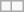<table class="wikitable">
<tr>
<td></td>
<td></td>
</tr>
</table>
